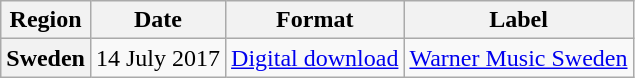<table class="wikitable plainrowheaders" style="text-align:center">
<tr>
<th>Region</th>
<th>Date</th>
<th>Format</th>
<th>Label</th>
</tr>
<tr>
<th scope="row">Sweden</th>
<td>14 July 2017</td>
<td><a href='#'>Digital download</a></td>
<td><a href='#'>Warner Music Sweden</a></td>
</tr>
</table>
